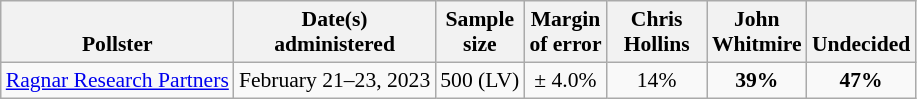<table class="wikitable" style="font-size:90%;text-align:center;">
<tr valign=bottom>
<th>Pollster</th>
<th>Date(s)<br>administered</th>
<th>Sample<br>size</th>
<th>Margin<br>of error</th>
<th style="width:60px;">Chris<br>Hollins</th>
<th style="width:60px;">John<br>Whitmire</th>
<th>Undecided</th>
</tr>
<tr>
<td><a href='#'>Ragnar Research Partners</a></td>
<td>February 21–23, 2023</td>
<td>500 (LV)</td>
<td>± 4.0%</td>
<td>14%</td>
<td><strong>39%</strong></td>
<td><strong>47%</strong></td>
</tr>
</table>
